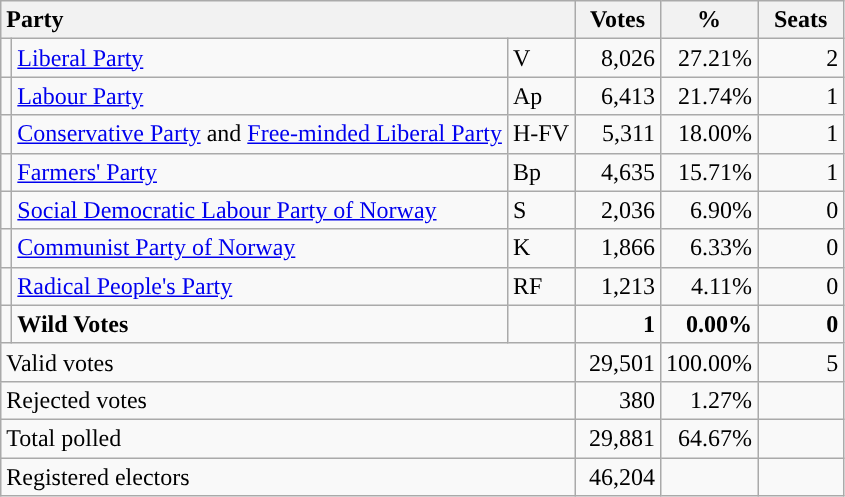<table class="wikitable" border="1" style="text-align:right;">
<tr>
<th style="text-align:left;" colspan=3>Party</th>
<th align=center width="50">Votes</th>
<th align=center width="50">%</th>
<th align=center width="50">Seats</th>
</tr>
<tr>
<td style="color:inherit;background:"></td>
<td align=left><a href='#'>Liberal Party</a></td>
<td align=left>V</td>
<td>8,026</td>
<td>27.21%</td>
<td>2</td>
</tr>
<tr>
<td style="color:inherit;background:"></td>
<td align=left><a href='#'>Labour Party</a></td>
<td align=left>Ap</td>
<td>6,413</td>
<td>21.74%</td>
<td>1</td>
</tr>
<tr>
<td></td>
<td align=left><a href='#'>Conservative Party</a> and <a href='#'>Free-minded Liberal Party</a></td>
<td align=left>H-FV</td>
<td>5,311</td>
<td>18.00%</td>
<td>1</td>
</tr>
<tr>
<td style="color:inherit;background:"></td>
<td align=left><a href='#'>Farmers' Party</a></td>
<td align=left>Bp</td>
<td>4,635</td>
<td>15.71%</td>
<td>1</td>
</tr>
<tr>
<td style="color:inherit;background:"></td>
<td align=left><a href='#'>Social Democratic Labour Party of Norway</a></td>
<td align=left>S</td>
<td>2,036</td>
<td>6.90%</td>
<td>0</td>
</tr>
<tr>
<td style="color:inherit;background:"></td>
<td align=left><a href='#'>Communist Party of Norway</a></td>
<td align=left>K</td>
<td>1,866</td>
<td>6.33%</td>
<td>0</td>
</tr>
<tr>
<td></td>
<td align=left><a href='#'>Radical People's Party</a></td>
<td align=left>RF</td>
<td>1,213</td>
<td>4.11%</td>
<td>0</td>
</tr>
<tr style="font-weight:bold">
<td></td>
<td align=left>Wild Votes</td>
<td align=left></td>
<td>1</td>
<td>0.00%</td>
<td>0</td>
</tr>
<tr>
<td align=left colspan=3>Valid votes</td>
<td>29,501</td>
<td>100.00%</td>
<td>5</td>
</tr>
<tr>
<td align=left colspan=3>Rejected votes</td>
<td>380</td>
<td>1.27%</td>
<td></td>
</tr>
<tr>
<td align=left colspan=3>Total polled</td>
<td>29,881</td>
<td>64.67%</td>
<td></td>
</tr>
<tr>
<td align=left colspan=3>Registered electors</td>
<td>46,204</td>
<td></td>
<td></td>
</tr>
</table>
